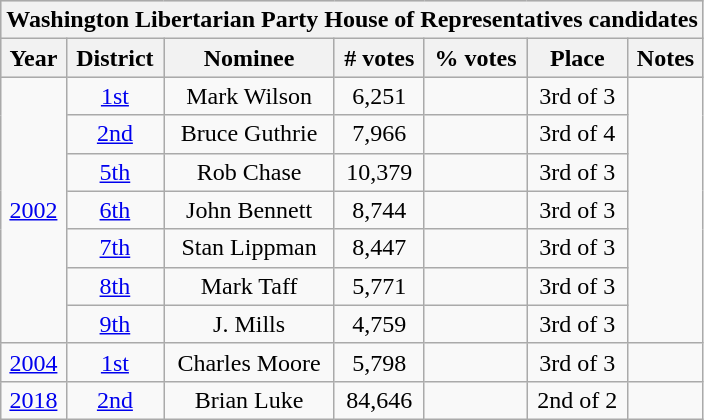<table class=wikitable style="text-align:center;">
<tr style="background:lightgrey;">
<th colspan="9">Washington Libertarian Party House of Representatives candidates</th>
</tr>
<tr style="background:lightgrey;">
<th>Year</th>
<th>District</th>
<th>Nominee</th>
<th># votes</th>
<th>% votes</th>
<th>Place</th>
<th>Notes</th>
</tr>
<tr>
<td rowspan="7"><a href='#'>2002</a></td>
<td><a href='#'>1st</a></td>
<td>Mark Wilson</td>
<td>6,251</td>
<td></td>
<td>3rd of 3</td>
<td rowspan="7"></td>
</tr>
<tr>
<td><a href='#'>2nd</a></td>
<td>Bruce Guthrie</td>
<td>7,966</td>
<td></td>
<td>3rd of 4</td>
</tr>
<tr>
<td><a href='#'>5th</a></td>
<td>Rob Chase</td>
<td>10,379</td>
<td></td>
<td>3rd of 3</td>
</tr>
<tr>
<td><a href='#'>6th</a></td>
<td>John Bennett</td>
<td>8,744</td>
<td></td>
<td>3rd of 3</td>
</tr>
<tr>
<td><a href='#'>7th</a></td>
<td>Stan Lippman</td>
<td>8,447</td>
<td></td>
<td>3rd of 3</td>
</tr>
<tr>
<td><a href='#'>8th</a></td>
<td>Mark Taff</td>
<td>5,771</td>
<td></td>
<td>3rd of 3</td>
</tr>
<tr>
<td><a href='#'>9th</a></td>
<td>J. Mills</td>
<td>4,759</td>
<td></td>
<td>3rd of 3</td>
</tr>
<tr>
<td><a href='#'>2004</a></td>
<td><a href='#'>1st</a></td>
<td>Charles Moore</td>
<td>5,798</td>
<td></td>
<td>3rd of 3</td>
<td></td>
</tr>
<tr>
<td><a href='#'>2018</a></td>
<td><a href='#'>2nd</a></td>
<td>Brian Luke</td>
<td>84,646</td>
<td></td>
<td>2nd of 2</td>
<td></td>
</tr>
</table>
